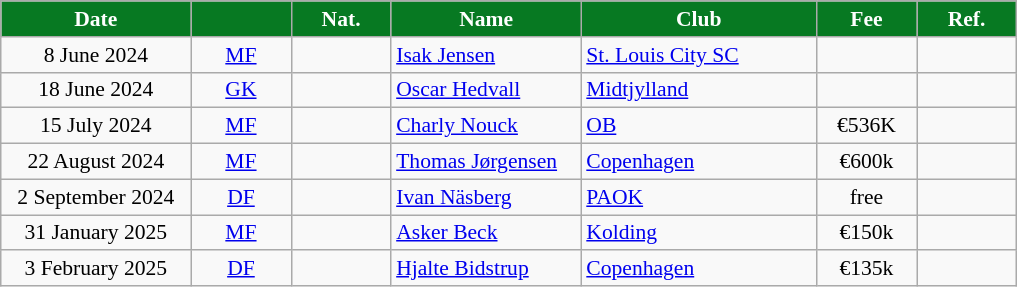<table class="wikitable" style="text-align:center; font-size:90%">
<tr>
<th style="background:#077922; color:#fff; width:120px;">Date</th>
<th style="background:#077922; color:#fff; width:60px;"></th>
<th style="background:#077922; color:#fff; width:60px;">Nat.</th>
<th style="background:#077922; color:#fff; width:120px;">Name</th>
<th style="background:#077922; color:#fff; width:150px;">Club</th>
<th style="background:#077922; color:#fff; width:60px;">Fee</th>
<th style="background:#077922; color:#fff; width:60px;">Ref.</th>
</tr>
<tr>
<td>8 June 2024</td>
<td><a href='#'>MF</a></td>
<td></td>
<td align=left><a href='#'>Isak Jensen</a></td>
<td align=left> <a href='#'>St. Louis City SC</a></td>
<td></td>
<td></td>
</tr>
<tr>
<td>18 June 2024</td>
<td><a href='#'>GK</a></td>
<td></td>
<td align=left><a href='#'>Oscar Hedvall</a></td>
<td align=left> <a href='#'>Midtjylland</a></td>
<td></td>
<td></td>
</tr>
<tr>
<td>15 July 2024</td>
<td><a href='#'>MF</a></td>
<td></td>
<td align=left><a href='#'>Charly Nouck</a></td>
<td align=left> <a href='#'>OB</a></td>
<td>€536K</td>
<td></td>
</tr>
<tr>
<td>22 August 2024</td>
<td><a href='#'>MF</a></td>
<td></td>
<td align=left><a href='#'>Thomas Jørgensen</a></td>
<td align=left> <a href='#'>Copenhagen</a></td>
<td>€600k</td>
<td></td>
</tr>
<tr>
<td>2 September 2024</td>
<td><a href='#'>DF</a></td>
<td></td>
<td align=left><a href='#'>Ivan Näsberg</a></td>
<td align=left> <a href='#'>PAOK</a></td>
<td>free</td>
<td></td>
</tr>
<tr>
<td>31 January 2025</td>
<td><a href='#'>MF</a></td>
<td></td>
<td align=left><a href='#'>Asker Beck</a></td>
<td align=left> <a href='#'>Kolding</a></td>
<td>€150k</td>
<td></td>
</tr>
<tr>
<td>3 February 2025</td>
<td><a href='#'>DF</a></td>
<td></td>
<td align=left><a href='#'>Hjalte Bidstrup</a></td>
<td align=left> <a href='#'>Copenhagen</a></td>
<td>€135k</td>
<td></td>
</tr>
</table>
